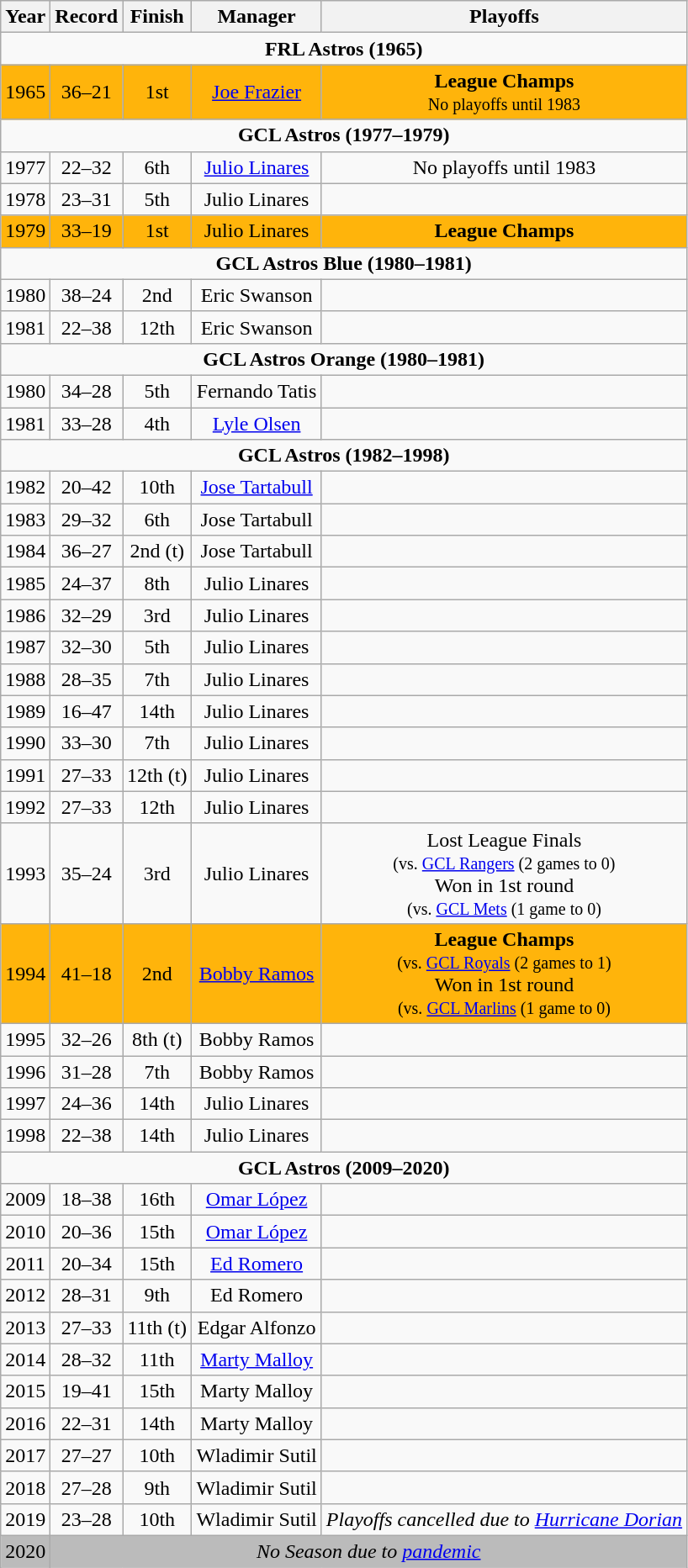<table class="wikitable">
<tr>
<th>Year</th>
<th>Record</th>
<th>Finish</th>
<th>Manager</th>
<th>Playoffs</th>
</tr>
<tr>
<td align=center colspan=6><strong>FRL Astros (1965)</strong></td>
</tr>
<tr align=center bgcolor="#FFB40B">
<td>1965</td>
<td>36–21</td>
<td>1st</td>
<td><a href='#'>Joe Frazier</a></td>
<td><strong>League Champs</strong><br><small>No playoffs until 1983</small></td>
</tr>
<tr>
<td align=center colspan=6><strong>GCL Astros (1977–1979)</strong></td>
</tr>
<tr align=center>
<td>1977</td>
<td>22–32</td>
<td>6th</td>
<td><a href='#'>Julio Linares</a></td>
<td>No playoffs until 1983</td>
</tr>
<tr align=center>
<td>1978</td>
<td>23–31</td>
<td>5th</td>
<td>Julio Linares</td>
<td></td>
</tr>
<tr align=center bgcolor="#FFB40B">
<td>1979</td>
<td>33–19</td>
<td>1st</td>
<td>Julio Linares</td>
<td><strong>League Champs</strong></td>
</tr>
<tr align=center>
<td align=center colspan=6><strong>GCL Astros Blue (1980–1981)</strong></td>
</tr>
<tr align=center>
<td>1980</td>
<td>38–24</td>
<td>2nd</td>
<td>Eric Swanson</td>
<td></td>
</tr>
<tr align=center>
<td>1981</td>
<td>22–38</td>
<td>12th</td>
<td>Eric Swanson</td>
<td></td>
</tr>
<tr align=center>
<td align=center colspan=6><strong>GCL Astros Orange (1980–1981)</strong></td>
</tr>
<tr align=center>
<td>1980</td>
<td>34–28</td>
<td>5th</td>
<td>Fernando Tatis</td>
<td></td>
</tr>
<tr align=center>
<td>1981</td>
<td>33–28</td>
<td>4th</td>
<td><a href='#'>Lyle Olsen</a></td>
<td></td>
</tr>
<tr>
<td align=center colspan=6><strong>GCL Astros (1982–1998)</strong></td>
</tr>
<tr align=center>
<td>1982</td>
<td>20–42</td>
<td>10th</td>
<td><a href='#'>Jose Tartabull</a></td>
<td></td>
</tr>
<tr align=center>
<td>1983</td>
<td>29–32</td>
<td>6th</td>
<td>Jose Tartabull</td>
<td></td>
</tr>
<tr align=center>
<td>1984</td>
<td>36–27</td>
<td>2nd (t)</td>
<td>Jose Tartabull</td>
<td></td>
</tr>
<tr align=center>
<td>1985</td>
<td>24–37</td>
<td>8th</td>
<td>Julio Linares</td>
<td></td>
</tr>
<tr align=center>
<td>1986</td>
<td>32–29</td>
<td>3rd</td>
<td>Julio Linares</td>
<td></td>
</tr>
<tr align=center>
<td>1987</td>
<td>32–30</td>
<td>5th</td>
<td>Julio Linares</td>
<td></td>
</tr>
<tr align=center>
<td>1988</td>
<td>28–35</td>
<td>7th</td>
<td>Julio Linares</td>
<td></td>
</tr>
<tr align=center>
<td>1989</td>
<td>16–47</td>
<td>14th</td>
<td>Julio Linares</td>
<td></td>
</tr>
<tr align=center>
<td>1990</td>
<td>33–30</td>
<td>7th</td>
<td>Julio Linares</td>
<td></td>
</tr>
<tr align=center>
<td>1991</td>
<td>27–33</td>
<td>12th (t)</td>
<td>Julio Linares</td>
<td></td>
</tr>
<tr align=center>
<td>1992</td>
<td>27–33</td>
<td>12th</td>
<td>Julio Linares</td>
<td></td>
</tr>
<tr align=center>
<td>1993</td>
<td>35–24</td>
<td>3rd</td>
<td>Julio Linares</td>
<td>Lost League Finals<br><small>(vs. <a href='#'>GCL Rangers</a> (2 games to 0)</small><br>Won in 1st round<br><small>(vs. <a href='#'>GCL Mets</a> (1 game to 0)</small></td>
</tr>
<tr align=center bgcolor="#FFB40B">
<td>1994</td>
<td>41–18</td>
<td>2nd</td>
<td><a href='#'>Bobby Ramos</a></td>
<td><strong>League Champs</strong><br><small>(vs. <a href='#'>GCL Royals</a> (2 games to 1)</small><br>Won in 1st round<br><small>(vs. <a href='#'>GCL Marlins</a> (1 game to 0)</small></td>
</tr>
<tr align=center>
<td>1995</td>
<td>32–26</td>
<td>8th (t)</td>
<td>Bobby Ramos</td>
<td></td>
</tr>
<tr align=center>
<td>1996</td>
<td>31–28</td>
<td>7th</td>
<td>Bobby Ramos</td>
<td></td>
</tr>
<tr align=center>
<td>1997</td>
<td>24–36</td>
<td>14th</td>
<td>Julio Linares</td>
<td></td>
</tr>
<tr align=center>
<td>1998</td>
<td>22–38</td>
<td>14th</td>
<td>Julio Linares</td>
<td></td>
</tr>
<tr align=center>
<td align=center colspan=6><strong>GCL Astros (2009–2020)</strong></td>
</tr>
<tr align=center>
<td>2009</td>
<td>18–38</td>
<td>16th</td>
<td><a href='#'>Omar López</a></td>
<td></td>
</tr>
<tr align=center>
<td>2010</td>
<td>20–36</td>
<td>15th</td>
<td><a href='#'>Omar López</a></td>
<td></td>
</tr>
<tr align=center>
<td>2011</td>
<td>20–34</td>
<td>15th</td>
<td><a href='#'>Ed Romero</a></td>
<td></td>
</tr>
<tr align=center>
<td>2012</td>
<td>28–31</td>
<td>9th</td>
<td>Ed Romero</td>
<td></td>
</tr>
<tr align=center>
<td>2013</td>
<td>27–33</td>
<td>11th (t)</td>
<td>Edgar Alfonzo</td>
<td></td>
</tr>
<tr align=center>
<td>2014</td>
<td>28–32</td>
<td>11th</td>
<td><a href='#'>Marty Malloy</a></td>
<td></td>
</tr>
<tr align=center>
<td>2015</td>
<td>19–41</td>
<td>15th</td>
<td>Marty Malloy</td>
<td></td>
</tr>
<tr align=center>
<td>2016</td>
<td>22–31</td>
<td>14th</td>
<td>Marty Malloy</td>
<td></td>
</tr>
<tr align=center>
<td>2017</td>
<td>27–27</td>
<td>10th</td>
<td>Wladimir Sutil</td>
<td></td>
</tr>
<tr align=center>
<td>2018</td>
<td>27–28</td>
<td>9th</td>
<td>Wladimir Sutil</td>
<td></td>
</tr>
<tr align=center>
<td>2019</td>
<td>23–28</td>
<td>10th</td>
<td>Wladimir Sutil</td>
<td><em>Playoffs cancelled due to <a href='#'>Hurricane Dorian</a></em></td>
</tr>
<tr align=center bgcolor="#BBBBBB">
<td>2020</td>
<td colspan=4><em>No Season due to <a href='#'>pandemic</a></em></td>
</tr>
</table>
